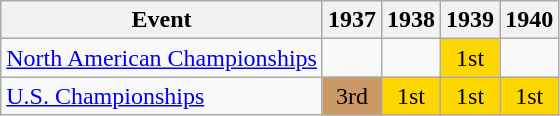<table class="wikitable">
<tr>
<th>Event</th>
<th>1937</th>
<th>1938</th>
<th>1939</th>
<th>1940</th>
</tr>
<tr>
<td><a href='#'>North American Championships</a></td>
<td></td>
<td></td>
<td align="center" bgcolor="gold">1st</td>
<td></td>
</tr>
<tr>
<td><a href='#'>U.S. Championships</a></td>
<td align="center" bgcolor="cc9966">3rd</td>
<td align="center" bgcolor="gold">1st</td>
<td align="center" bgcolor="gold">1st</td>
<td align="center" bgcolor="gold">1st</td>
</tr>
</table>
